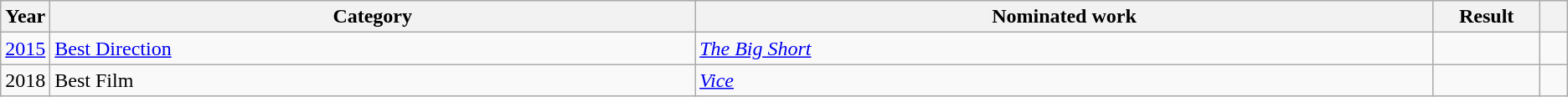<table class=wikitable>
<tr>
<th scope="col" style="width:1em;">Year</th>
<th scope="col" style="width:34em;">Category</th>
<th scope="col" style="width:39em;">Nominated work</th>
<th scope="col" style="width:5em;">Result</th>
<th scope="col" style="width:1em;"></th>
</tr>
<tr>
<td><a href='#'>2015</a></td>
<td><a href='#'>Best Direction</a></td>
<td><em><a href='#'>The Big Short</a></em></td>
<td></td>
<td></td>
</tr>
<tr>
<td>2018</td>
<td>Best Film</td>
<td><a href='#'><em>Vice</em></a></td>
<td></td>
<td></td>
</tr>
</table>
